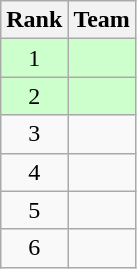<table class=wikitable style="text-align: center;">
<tr>
<th>Rank</th>
<th>Team</th>
</tr>
<tr style="background: #CCFFCC;">
<td>1</td>
<td style="text-align: left;"><strong></strong></td>
</tr>
<tr style="background: #CCFFCC;">
<td>2</td>
<td style="text-align: left;"><strong></strong></td>
</tr>
<tr>
<td>3</td>
<td style="text-align: left;"></td>
</tr>
<tr>
<td>4</td>
<td style="text-align: left;"></td>
</tr>
<tr>
<td>5</td>
<td style="text-align: left;"></td>
</tr>
<tr>
<td>6</td>
<td style="text-align: left;"></td>
</tr>
</table>
